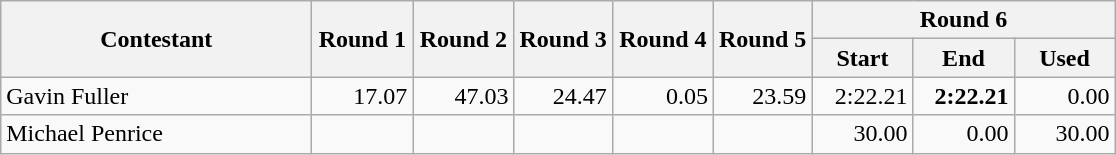<table class="wikitable">
<tr>
<th rowspan="2" width="200">Contestant</th>
<th rowspan="2" width="60">Round 1</th>
<th rowspan="2" width="60">Round 2</th>
<th rowspan="2">Round 3</th>
<th rowspan="2" width="60">Round 4</th>
<th rowspan="2">Round 5</th>
<th colspan="3">Round 6</th>
</tr>
<tr>
<th width="60">Start</th>
<th width="60">End</th>
<th width="60">Used</th>
</tr>
<tr>
<td>Gavin Fuller</td>
<td align="right">17.07</td>
<td align="right">47.03</td>
<td align="right">24.47</td>
<td align="right">0.05</td>
<td align="right">23.59</td>
<td align="right">2:22.21</td>
<td align="right"><strong>2:22.21</strong></td>
<td align="right">0.00</td>
</tr>
<tr>
<td>Michael Penrice</td>
<td align="right"></td>
<td align="right"></td>
<td align="right"></td>
<td align="right"></td>
<td align="right"></td>
<td align="right">30.00</td>
<td align="right">0.00</td>
<td align="right">30.00</td>
</tr>
</table>
